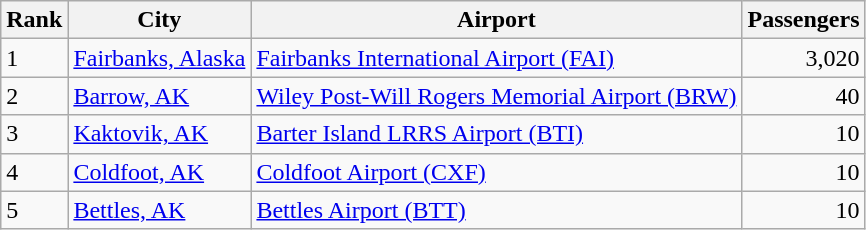<table class="wikitable">
<tr>
<th>Rank</th>
<th>City</th>
<th>Airport</th>
<th>Passengers</th>
</tr>
<tr>
<td>1</td>
<td><a href='#'>Fairbanks, Alaska</a></td>
<td><a href='#'>Fairbanks International Airport (FAI)</a></td>
<td align=right>3,020</td>
</tr>
<tr>
<td>2</td>
<td><a href='#'>Barrow, AK</a></td>
<td><a href='#'>Wiley Post-Will Rogers Memorial Airport (BRW)</a></td>
<td align=right>40</td>
</tr>
<tr>
<td>3</td>
<td><a href='#'>Kaktovik, AK</a></td>
<td><a href='#'>Barter Island LRRS Airport (BTI)</a></td>
<td align=right>10</td>
</tr>
<tr>
<td>4</td>
<td><a href='#'>Coldfoot, AK</a></td>
<td><a href='#'>Coldfoot Airport (CXF)</a></td>
<td align=right>10</td>
</tr>
<tr>
<td>5</td>
<td><a href='#'>Bettles, AK</a></td>
<td><a href='#'>Bettles Airport (BTT)</a></td>
<td align=right>10</td>
</tr>
</table>
